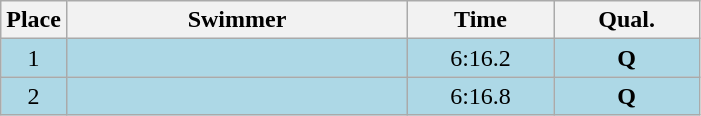<table class=wikitable style="text-align:center">
<tr>
<th>Place</th>
<th width=220>Swimmer</th>
<th width=90>Time</th>
<th width=90>Qual.</th>
</tr>
<tr bgcolor=lightblue>
<td>1</td>
<td align=left></td>
<td>6:16.2</td>
<td><strong>Q</strong></td>
</tr>
<tr bgcolor=lightblue>
<td>2</td>
<td align=left></td>
<td>6:16.8</td>
<td><strong>Q</strong></td>
</tr>
</table>
